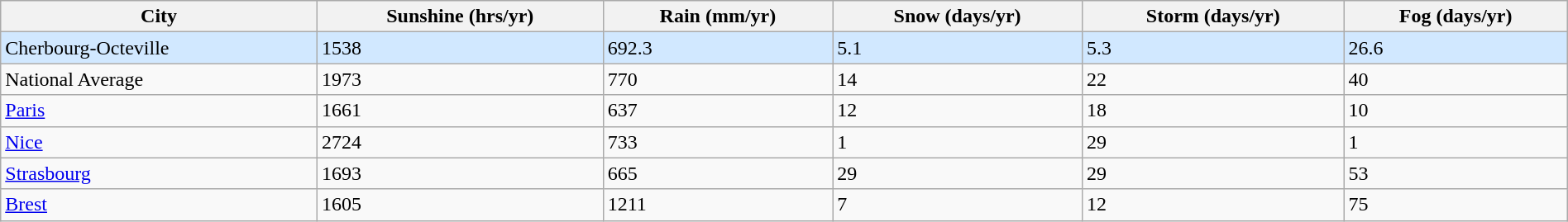<table class="wikitable sortable" style="width: 100%" border="1">
<tr>
<th>City</th>
<th>Sunshine (hrs/yr)</th>
<th>Rain (mm/yr)</th>
<th>Snow (days/yr)</th>
<th>Storm (days/yr)</th>
<th>Fog (days/yr)</th>
</tr>
<tr style="background: #D1E8FF">
<td>Cherbourg-Octeville</td>
<td>1538</td>
<td>692.3</td>
<td>5.1</td>
<td>5.3</td>
<td>26.6</td>
</tr>
<tr>
<td>National Average</td>
<td>1973</td>
<td>770</td>
<td>14</td>
<td>22</td>
<td>40</td>
</tr>
<tr>
<td><a href='#'>Paris</a></td>
<td>1661</td>
<td>637</td>
<td>12</td>
<td>18</td>
<td>10</td>
</tr>
<tr>
<td><a href='#'>Nice</a></td>
<td>2724</td>
<td>733</td>
<td>1</td>
<td>29</td>
<td>1</td>
</tr>
<tr>
<td><a href='#'>Strasbourg</a></td>
<td>1693</td>
<td>665</td>
<td>29</td>
<td>29</td>
<td>53</td>
</tr>
<tr>
<td><a href='#'>Brest</a></td>
<td>1605</td>
<td>1211</td>
<td>7</td>
<td>12</td>
<td>75</td>
</tr>
</table>
